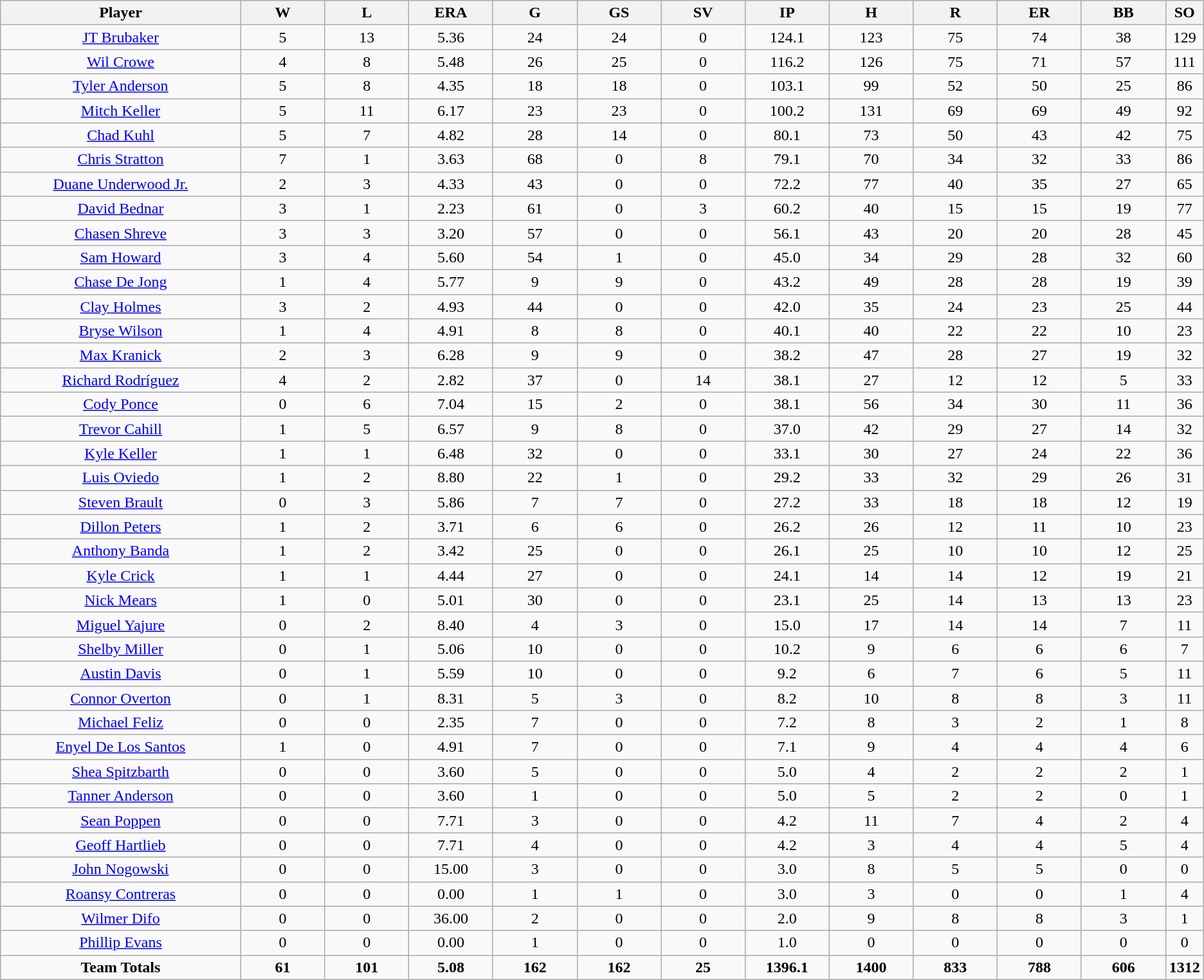<table class=wikitable style="text-align:center">
<tr>
<th bgcolor=#DDDDFF; width="20%">Player</th>
<th bgcolor=#DDDDFF; width="7%">W</th>
<th bgcolor=#DDDDFF; width="7%">L</th>
<th bgcolor=#DDDDFF; width="7%">ERA</th>
<th bgcolor=#DDDDFF; width="7%">G</th>
<th bgcolor=#DDDDFF; width="7%">GS</th>
<th bgcolor=#DDDDFF; width="7%">SV</th>
<th bgcolor=#DDDDFF; width="7%">IP</th>
<th bgcolor=#DDDDFF; width="7%">H</th>
<th bgcolor=#DDDDFF; width="7%">R</th>
<th bgcolor=#DDDDFF; width="7%">ER</th>
<th bgcolor=#DDDDFF; width="7%">BB</th>
<th bgcolor=#DDDDFF; width="7%">SO</th>
</tr>
<tr>
<td><a href='#'>JT Brubaker</a></td>
<td>5</td>
<td>13</td>
<td>5.36</td>
<td>24</td>
<td>24</td>
<td>0</td>
<td>124.1</td>
<td>123</td>
<td>75</td>
<td>74</td>
<td>38</td>
<td>129</td>
</tr>
<tr>
<td><a href='#'>Wil Crowe</a></td>
<td>4</td>
<td>8</td>
<td>5.48</td>
<td>26</td>
<td>25</td>
<td>0</td>
<td>116.2</td>
<td>126</td>
<td>75</td>
<td>71</td>
<td>57</td>
<td>111</td>
</tr>
<tr>
<td><a href='#'>Tyler Anderson</a></td>
<td>5</td>
<td>8</td>
<td>4.35</td>
<td>18</td>
<td>18</td>
<td>0</td>
<td>103.1</td>
<td>99</td>
<td>52</td>
<td>50</td>
<td>25</td>
<td>86</td>
</tr>
<tr>
<td><a href='#'>Mitch Keller</a></td>
<td>5</td>
<td>11</td>
<td>6.17</td>
<td>23</td>
<td>23</td>
<td>0</td>
<td>100.2</td>
<td>131</td>
<td>69</td>
<td>69</td>
<td>49</td>
<td>92</td>
</tr>
<tr>
<td><a href='#'>Chad Kuhl</a></td>
<td>5</td>
<td>7</td>
<td>4.82</td>
<td>28</td>
<td>14</td>
<td>0</td>
<td>80.1</td>
<td>73</td>
<td>50</td>
<td>43</td>
<td>42</td>
<td>75</td>
</tr>
<tr>
<td><a href='#'>Chris Stratton</a></td>
<td>7</td>
<td>1</td>
<td>3.63</td>
<td>68</td>
<td>0</td>
<td>8</td>
<td>79.1</td>
<td>70</td>
<td>34</td>
<td>32</td>
<td>33</td>
<td>86</td>
</tr>
<tr>
<td><a href='#'>Duane Underwood Jr.</a></td>
<td>2</td>
<td>3</td>
<td>4.33</td>
<td>43</td>
<td>0</td>
<td>0</td>
<td>72.2</td>
<td>77</td>
<td>40</td>
<td>35</td>
<td>27</td>
<td>65</td>
</tr>
<tr>
<td><a href='#'>David Bednar</a></td>
<td>3</td>
<td>1</td>
<td>2.23</td>
<td>61</td>
<td>0</td>
<td>3</td>
<td>60.2</td>
<td>40</td>
<td>15</td>
<td>15</td>
<td>19</td>
<td>77</td>
</tr>
<tr>
<td><a href='#'>Chasen Shreve</a></td>
<td>3</td>
<td>3</td>
<td>3.20</td>
<td>57</td>
<td>0</td>
<td>0</td>
<td>56.1</td>
<td>43</td>
<td>20</td>
<td>20</td>
<td>28</td>
<td>45</td>
</tr>
<tr>
<td><a href='#'>Sam Howard</a></td>
<td>3</td>
<td>4</td>
<td>5.60</td>
<td>54</td>
<td>1</td>
<td>0</td>
<td>45.0</td>
<td>34</td>
<td>29</td>
<td>28</td>
<td>32</td>
<td>60</td>
</tr>
<tr>
<td><a href='#'>Chase De Jong</a></td>
<td>1</td>
<td>4</td>
<td>5.77</td>
<td>9</td>
<td>9</td>
<td>0</td>
<td>43.2</td>
<td>49</td>
<td>28</td>
<td>28</td>
<td>19</td>
<td>39</td>
</tr>
<tr>
<td><a href='#'>Clay Holmes</a></td>
<td>3</td>
<td>2</td>
<td>4.93</td>
<td>44</td>
<td>0</td>
<td>0</td>
<td>42.0</td>
<td>35</td>
<td>24</td>
<td>23</td>
<td>25</td>
<td>44</td>
</tr>
<tr>
<td><a href='#'>Bryse Wilson</a></td>
<td>1</td>
<td>4</td>
<td>4.91</td>
<td>8</td>
<td>8</td>
<td>0</td>
<td>40.1</td>
<td>40</td>
<td>22</td>
<td>22</td>
<td>10</td>
<td>23</td>
</tr>
<tr>
<td><a href='#'>Max Kranick</a></td>
<td>2</td>
<td>3</td>
<td>6.28</td>
<td>9</td>
<td>9</td>
<td>0</td>
<td>38.2</td>
<td>47</td>
<td>28</td>
<td>27</td>
<td>19</td>
<td>32</td>
</tr>
<tr>
<td><a href='#'>Richard Rodríguez</a></td>
<td>4</td>
<td>2</td>
<td>2.82</td>
<td>37</td>
<td>0</td>
<td>14</td>
<td>38.1</td>
<td>27</td>
<td>12</td>
<td>12</td>
<td>5</td>
<td>33</td>
</tr>
<tr>
<td><a href='#'>Cody Ponce</a></td>
<td>0</td>
<td>6</td>
<td>7.04</td>
<td>15</td>
<td>2</td>
<td>0</td>
<td>38.1</td>
<td>56</td>
<td>34</td>
<td>30</td>
<td>11</td>
<td>36</td>
</tr>
<tr>
<td><a href='#'>Trevor Cahill</a></td>
<td>1</td>
<td>5</td>
<td>6.57</td>
<td>9</td>
<td>8</td>
<td>0</td>
<td>37.0</td>
<td>42</td>
<td>29</td>
<td>27</td>
<td>14</td>
<td>32</td>
</tr>
<tr>
<td><a href='#'>Kyle Keller</a></td>
<td>1</td>
<td>1</td>
<td>6.48</td>
<td>32</td>
<td>0</td>
<td>0</td>
<td>33.1</td>
<td>30</td>
<td>27</td>
<td>24</td>
<td>22</td>
<td>36</td>
</tr>
<tr>
<td><a href='#'>Luis Oviedo</a></td>
<td>1</td>
<td>2</td>
<td>8.80</td>
<td>22</td>
<td>1</td>
<td>0</td>
<td>29.2</td>
<td>33</td>
<td>32</td>
<td>29</td>
<td>26</td>
<td>31</td>
</tr>
<tr>
<td><a href='#'>Steven Brault</a></td>
<td>0</td>
<td>3</td>
<td>5.86</td>
<td>7</td>
<td>7</td>
<td>0</td>
<td>27.2</td>
<td>33</td>
<td>18</td>
<td>18</td>
<td>12</td>
<td>19</td>
</tr>
<tr>
<td><a href='#'>Dillon Peters</a></td>
<td>1</td>
<td>2</td>
<td>3.71</td>
<td>6</td>
<td>6</td>
<td>0</td>
<td>26.2</td>
<td>26</td>
<td>12</td>
<td>11</td>
<td>10</td>
<td>23</td>
</tr>
<tr>
<td><a href='#'>Anthony Banda</a></td>
<td>1</td>
<td>2</td>
<td>3.42</td>
<td>25</td>
<td>0</td>
<td>0</td>
<td>26.1</td>
<td>25</td>
<td>10</td>
<td>10</td>
<td>12</td>
<td>25</td>
</tr>
<tr>
<td><a href='#'>Kyle Crick</a></td>
<td>1</td>
<td>1</td>
<td>4.44</td>
<td>27</td>
<td>0</td>
<td>0</td>
<td>24.1</td>
<td>14</td>
<td>14</td>
<td>12</td>
<td>19</td>
<td>21</td>
</tr>
<tr>
<td><a href='#'>Nick Mears</a></td>
<td>1</td>
<td>0</td>
<td>5.01</td>
<td>30</td>
<td>0</td>
<td>0</td>
<td>23.1</td>
<td>25</td>
<td>14</td>
<td>13</td>
<td>13</td>
<td>23</td>
</tr>
<tr>
<td><a href='#'>Miguel Yajure</a></td>
<td>0</td>
<td>2</td>
<td>8.40</td>
<td>4</td>
<td>3</td>
<td>0</td>
<td>15.0</td>
<td>17</td>
<td>14</td>
<td>14</td>
<td>7</td>
<td>11</td>
</tr>
<tr>
<td><a href='#'>Shelby Miller</a></td>
<td>0</td>
<td>1</td>
<td>5.06</td>
<td>10</td>
<td>0</td>
<td>0</td>
<td>10.2</td>
<td>9</td>
<td>6</td>
<td>6</td>
<td>6</td>
<td>7</td>
</tr>
<tr>
<td><a href='#'>Austin Davis</a></td>
<td>0</td>
<td>1</td>
<td>5.59</td>
<td>10</td>
<td>0</td>
<td>0</td>
<td>9.2</td>
<td>6</td>
<td>7</td>
<td>6</td>
<td>5</td>
<td>11</td>
</tr>
<tr>
<td><a href='#'>Connor Overton</a></td>
<td>0</td>
<td>1</td>
<td>8.31</td>
<td>5</td>
<td>3</td>
<td>0</td>
<td>8.2</td>
<td>10</td>
<td>8</td>
<td>8</td>
<td>3</td>
<td>11</td>
</tr>
<tr>
<td><a href='#'>Michael Feliz</a></td>
<td>0</td>
<td>0</td>
<td>2.35</td>
<td>7</td>
<td>0</td>
<td>0</td>
<td>7.2</td>
<td>8</td>
<td>3</td>
<td>2</td>
<td>1</td>
<td>8</td>
</tr>
<tr>
<td><a href='#'>Enyel De Los Santos</a></td>
<td>1</td>
<td>0</td>
<td>4.91</td>
<td>7</td>
<td>0</td>
<td>0</td>
<td>7.1</td>
<td>9</td>
<td>4</td>
<td>4</td>
<td>4</td>
<td>6</td>
</tr>
<tr>
<td><a href='#'>Shea Spitzbarth</a></td>
<td>0</td>
<td>0</td>
<td>3.60</td>
<td>5</td>
<td>0</td>
<td>0</td>
<td>5.0</td>
<td>4</td>
<td>2</td>
<td>2</td>
<td>2</td>
<td>1</td>
</tr>
<tr>
<td><a href='#'>Tanner Anderson</a></td>
<td>0</td>
<td>0</td>
<td>3.60</td>
<td>1</td>
<td>0</td>
<td>0</td>
<td>5.0</td>
<td>5</td>
<td>2</td>
<td>2</td>
<td>0</td>
<td>1</td>
</tr>
<tr>
<td><a href='#'>Sean Poppen</a></td>
<td>0</td>
<td>0</td>
<td>7.71</td>
<td>3</td>
<td>0</td>
<td>0</td>
<td>4.2</td>
<td>11</td>
<td>7</td>
<td>4</td>
<td>2</td>
<td>4</td>
</tr>
<tr>
<td><a href='#'>Geoff Hartlieb</a></td>
<td>0</td>
<td>0</td>
<td>7.71</td>
<td>4</td>
<td>0</td>
<td>0</td>
<td>4.2</td>
<td>3</td>
<td>4</td>
<td>4</td>
<td>5</td>
<td>4</td>
</tr>
<tr>
<td><a href='#'>John Nogowski</a></td>
<td>0</td>
<td>0</td>
<td>15.00</td>
<td>3</td>
<td>0</td>
<td>0</td>
<td>3.0</td>
<td>8</td>
<td>5</td>
<td>5</td>
<td>0</td>
<td>0</td>
</tr>
<tr>
<td><a href='#'>Roansy Contreras</a></td>
<td>0</td>
<td>0</td>
<td>0.00</td>
<td>1</td>
<td>1</td>
<td>0</td>
<td>3.0</td>
<td>3</td>
<td>0</td>
<td>0</td>
<td>1</td>
<td>4</td>
</tr>
<tr>
<td><a href='#'>Wilmer Difo</a></td>
<td>0</td>
<td>0</td>
<td>36.00</td>
<td>2</td>
<td>0</td>
<td>0</td>
<td>2.0</td>
<td>9</td>
<td>8</td>
<td>8</td>
<td>3</td>
<td>1</td>
</tr>
<tr>
<td><a href='#'>Phillip Evans</a></td>
<td>0</td>
<td>0</td>
<td>0.00</td>
<td>1</td>
<td>0</td>
<td>0</td>
<td>1.0</td>
<td>0</td>
<td>0</td>
<td>0</td>
<td>0</td>
<td>0</td>
</tr>
<tr>
<td><strong>Team Totals</strong></td>
<td><strong>61</strong></td>
<td><strong>101</strong></td>
<td><strong>5.08</strong></td>
<td><strong>162</strong></td>
<td><strong>162</strong></td>
<td><strong>25</strong></td>
<td><strong>1396.1</strong></td>
<td><strong>1400</strong></td>
<td><strong>833</strong></td>
<td><strong>788</strong></td>
<td><strong>606</strong></td>
<td><strong>1312</strong></td>
</tr>
</table>
